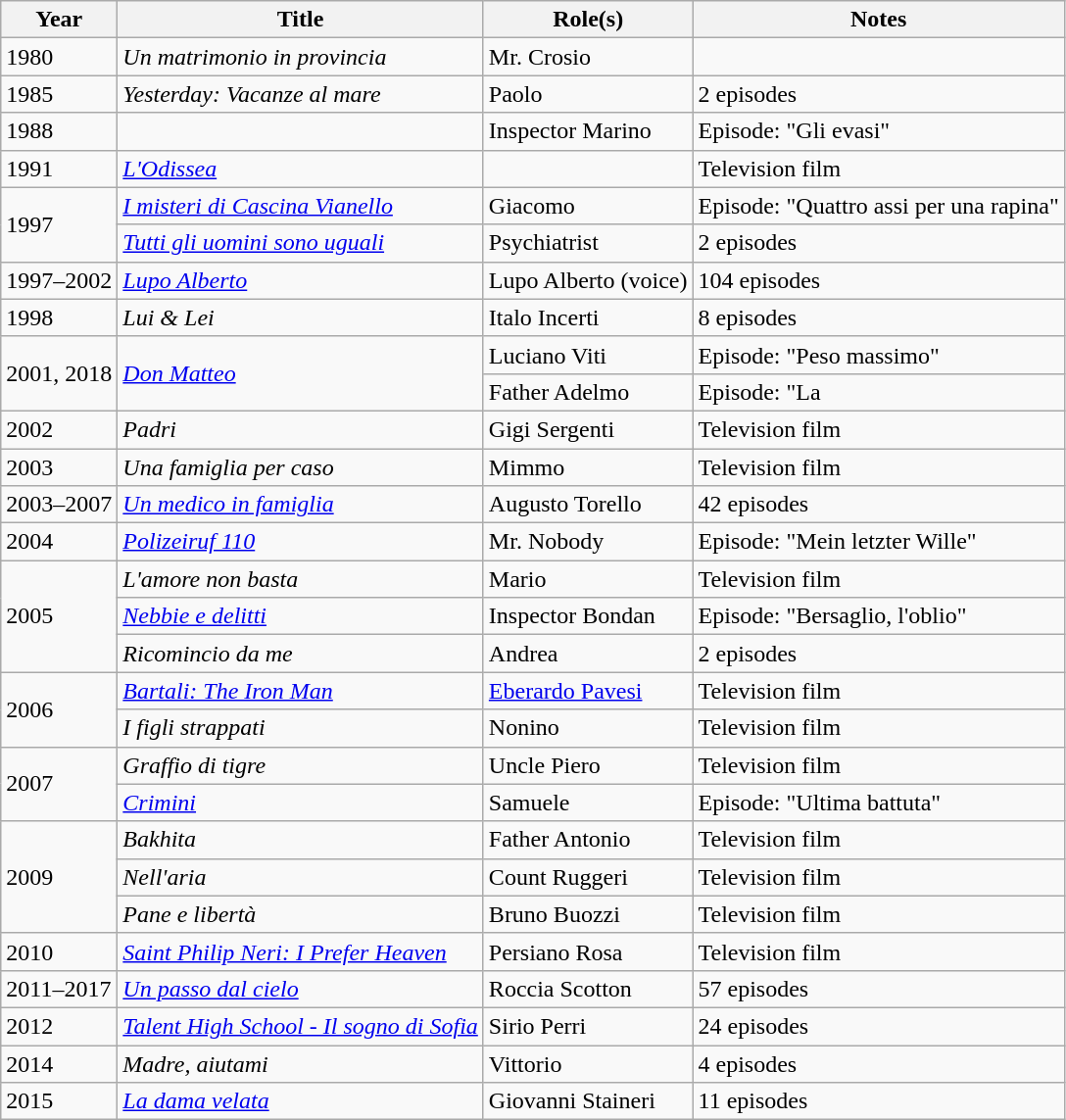<table class="wikitable plainrowheaders sortable">
<tr>
<th scope="col">Year</th>
<th scope="col">Title</th>
<th scope="col">Role(s)</th>
<th scope="col" class="unsortable">Notes</th>
</tr>
<tr>
<td>1980</td>
<td><em>Un matrimonio in provincia</em></td>
<td>Mr. Crosio</td>
<td></td>
</tr>
<tr>
<td>1985</td>
<td><em>Yesterday: Vacanze al mare</em></td>
<td>Paolo</td>
<td>2 episodes</td>
</tr>
<tr>
<td>1988</td>
<td></td>
<td>Inspector Marino</td>
<td>Episode: "Gli evasi"</td>
</tr>
<tr>
<td>1991</td>
<td><em><a href='#'>L'Odissea</a></em></td>
<td></td>
<td>Television film</td>
</tr>
<tr>
<td rowspan="2">1997</td>
<td><em><a href='#'>I misteri di Cascina Vianello</a></em></td>
<td>Giacomo</td>
<td>Episode: "Quattro assi per una rapina"</td>
</tr>
<tr>
<td><em><a href='#'>Tutti gli uomini sono uguali</a></em></td>
<td>Psychiatrist</td>
<td>2 episodes</td>
</tr>
<tr>
<td>1997–2002</td>
<td><em><a href='#'>Lupo Alberto</a></em></td>
<td>Lupo Alberto (voice)</td>
<td>104 episodes</td>
</tr>
<tr>
<td>1998</td>
<td><em>Lui & Lei</em></td>
<td>Italo Incerti</td>
<td>8 episodes</td>
</tr>
<tr>
<td rowspan="2">2001, 2018</td>
<td rowspan="2"><em><a href='#'>Don Matteo</a></em></td>
<td>Luciano Viti</td>
<td>Episode: "Peso massimo"</td>
</tr>
<tr>
<td>Father Adelmo</td>
<td>Episode: "La </td>
</tr>
<tr>
<td>2002</td>
<td><em>Padri</em></td>
<td>Gigi Sergenti</td>
<td>Television film</td>
</tr>
<tr>
<td>2003</td>
<td><em>Una famiglia per caso</em></td>
<td>Mimmo</td>
<td>Television film</td>
</tr>
<tr>
<td>2003–2007</td>
<td><em><a href='#'>Un medico in famiglia</a></em></td>
<td>Augusto Torello</td>
<td>42 episodes</td>
</tr>
<tr>
<td>2004</td>
<td><em><a href='#'>Polizeiruf 110</a></em></td>
<td>Mr. Nobody</td>
<td>Episode: "Mein letzter Wille"</td>
</tr>
<tr>
<td rowspan="3">2005</td>
<td><em>L'amore non basta</em></td>
<td>Mario</td>
<td>Television film</td>
</tr>
<tr>
<td><em><a href='#'>Nebbie e delitti</a></em></td>
<td>Inspector Bondan</td>
<td>Episode: "Bersaglio, l'oblio"</td>
</tr>
<tr>
<td><em>Ricomincio da me</em></td>
<td>Andrea</td>
<td>2 episodes</td>
</tr>
<tr>
<td rowspan="2">2006</td>
<td><em><a href='#'>Bartali: The Iron Man</a></em></td>
<td><a href='#'>Eberardo Pavesi</a></td>
<td>Television film</td>
</tr>
<tr>
<td><em>I figli strappati</em></td>
<td>Nonino</td>
<td>Television film</td>
</tr>
<tr>
<td rowspan="2">2007</td>
<td><em>Graffio di tigre</em></td>
<td>Uncle Piero</td>
<td>Television film</td>
</tr>
<tr>
<td><em><a href='#'>Crimini</a></em></td>
<td>Samuele</td>
<td>Episode: "Ultima battuta"</td>
</tr>
<tr>
<td rowspan="3">2009</td>
<td><em>Bakhita</em></td>
<td>Father Antonio</td>
<td>Television film</td>
</tr>
<tr>
<td><em>Nell'aria</em></td>
<td>Count Ruggeri</td>
<td>Television film</td>
</tr>
<tr>
<td><em>Pane e libertà</em></td>
<td>Bruno Buozzi</td>
<td>Television film</td>
</tr>
<tr>
<td>2010</td>
<td><em><a href='#'>Saint Philip Neri: I Prefer Heaven</a></em></td>
<td>Persiano Rosa</td>
<td>Television film</td>
</tr>
<tr>
<td>2011–2017</td>
<td><em><a href='#'>Un passo dal cielo</a></em></td>
<td>Roccia Scotton</td>
<td>57 episodes</td>
</tr>
<tr>
<td>2012</td>
<td><em><a href='#'>Talent High School - Il sogno di Sofia</a></em></td>
<td>Sirio Perri</td>
<td>24 episodes</td>
</tr>
<tr>
<td>2014</td>
<td><em>Madre, aiutami</em></td>
<td>Vittorio</td>
<td>4 episodes</td>
</tr>
<tr>
<td>2015</td>
<td><em><a href='#'>La dama velata</a></em></td>
<td>Giovanni Staineri</td>
<td>11 episodes</td>
</tr>
</table>
